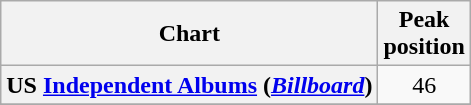<table class="wikitable plainrowheaders sortable" style="text-align:center;" border="1">
<tr>
<th scope="col">Chart</th>
<th scope="col">Peak<br>position</th>
</tr>
<tr>
<th scope="row">US <a href='#'>Independent Albums</a> (<em><a href='#'>Billboard</a></em>)</th>
<td>46</td>
</tr>
<tr>
</tr>
</table>
